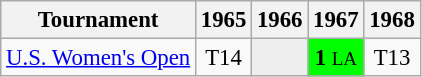<table class="wikitable" style="font-size:95%;text-align:center;">
<tr>
<th>Tournament</th>
<th>1965</th>
<th>1966</th>
<th>1967</th>
<th>1968</th>
</tr>
<tr>
<td align="left"><a href='#'>U.S. Women's Open</a></td>
<td>T14</td>
<td style="background:#eeeeee;"></td>
<td style="background:lime;"><strong>1</strong> <small>LA</small></td>
<td>T13</td>
</tr>
</table>
